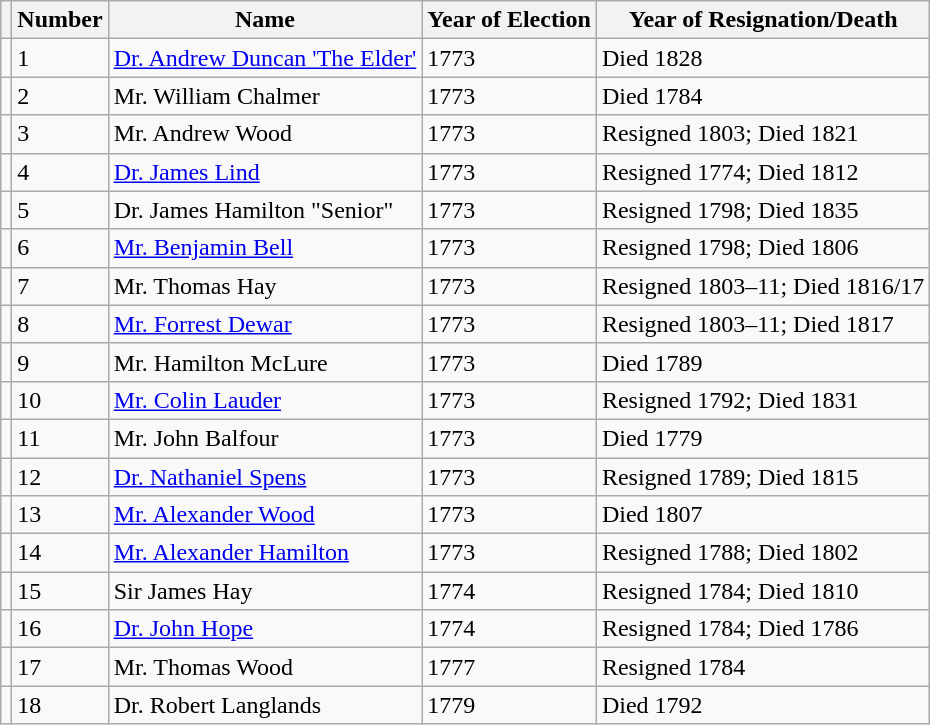<table class="wikitable">
<tr>
<th></th>
<th>Number</th>
<th>Name</th>
<th>Year of Election</th>
<th>Year of Resignation/Death</th>
</tr>
<tr>
<td></td>
<td>1</td>
<td><a href='#'>Dr. Andrew Duncan 'The Elder'</a></td>
<td>1773</td>
<td>Died 1828</td>
</tr>
<tr>
<td></td>
<td>2</td>
<td>Mr. William Chalmer</td>
<td>1773</td>
<td>Died 1784</td>
</tr>
<tr>
<td></td>
<td>3</td>
<td>Mr. Andrew Wood</td>
<td>1773</td>
<td>Resigned 1803; Died 1821</td>
</tr>
<tr>
<td></td>
<td>4</td>
<td><a href='#'>Dr. James Lind</a></td>
<td>1773</td>
<td>Resigned 1774; Died 1812</td>
</tr>
<tr>
<td></td>
<td>5</td>
<td>Dr. James Hamilton "Senior"</td>
<td>1773</td>
<td>Resigned 1798; Died 1835</td>
</tr>
<tr>
<td></td>
<td>6</td>
<td><a href='#'>Mr. Benjamin Bell</a></td>
<td>1773</td>
<td>Resigned 1798; Died 1806</td>
</tr>
<tr>
<td></td>
<td>7</td>
<td>Mr. Thomas Hay</td>
<td>1773</td>
<td>Resigned 1803–11; Died 1816/17</td>
</tr>
<tr>
<td></td>
<td>8</td>
<td><a href='#'>Mr. Forrest Dewar</a></td>
<td>1773</td>
<td>Resigned 1803–11; Died 1817</td>
</tr>
<tr>
<td></td>
<td>9</td>
<td>Mr. Hamilton McLure</td>
<td>1773</td>
<td>Died 1789</td>
</tr>
<tr>
<td></td>
<td>10</td>
<td><a href='#'>Mr. Colin Lauder</a></td>
<td>1773</td>
<td>Resigned 1792; Died 1831</td>
</tr>
<tr>
<td></td>
<td>11</td>
<td>Mr. John Balfour</td>
<td>1773</td>
<td>Died 1779</td>
</tr>
<tr>
<td></td>
<td>12</td>
<td><a href='#'>Dr. Nathaniel Spens</a></td>
<td>1773</td>
<td>Resigned 1789; Died 1815</td>
</tr>
<tr>
<td></td>
<td>13</td>
<td><a href='#'>Mr. Alexander Wood</a></td>
<td>1773</td>
<td>Died 1807</td>
</tr>
<tr>
<td></td>
<td>14</td>
<td><a href='#'>Mr. Alexander Hamilton</a></td>
<td>1773</td>
<td>Resigned 1788; Died 1802</td>
</tr>
<tr>
<td></td>
<td>15</td>
<td>Sir James Hay</td>
<td>1774</td>
<td>Resigned 1784; Died 1810</td>
</tr>
<tr>
<td></td>
<td>16</td>
<td><a href='#'>Dr. John Hope</a></td>
<td>1774</td>
<td>Resigned 1784; Died 1786</td>
</tr>
<tr>
<td></td>
<td>17</td>
<td>Mr. Thomas Wood</td>
<td>1777</td>
<td>Resigned 1784</td>
</tr>
<tr>
<td></td>
<td>18</td>
<td>Dr. Robert Langlands</td>
<td>1779</td>
<td>Died 1792</td>
</tr>
</table>
